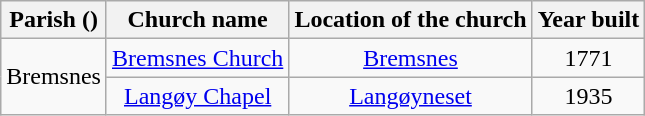<table class="wikitable" style="text-align:center">
<tr>
<th>Parish ()</th>
<th>Church name</th>
<th>Location of the church</th>
<th>Year built</th>
</tr>
<tr>
<td rowspan="2">Bremsnes</td>
<td><a href='#'>Bremsnes Church</a></td>
<td><a href='#'>Bremsnes</a></td>
<td>1771</td>
</tr>
<tr>
<td><a href='#'>Langøy Chapel</a></td>
<td><a href='#'>Langøyneset</a></td>
<td>1935</td>
</tr>
</table>
